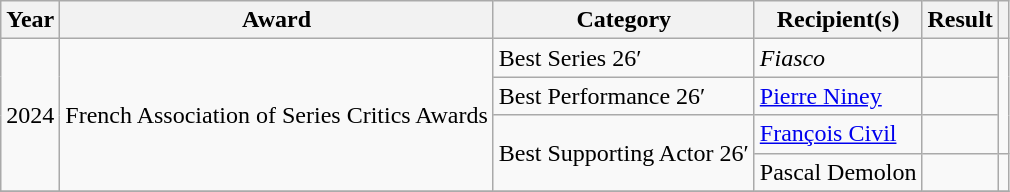<table class="wikitable sortable plainrowheaders">
<tr>
<th>Year</th>
<th>Award</th>
<th>Category</th>
<th>Recipient(s)</th>
<th>Result</th>
<th scope="col" class="unsortable"></th>
</tr>
<tr>
<td align="center" rowspan="4">2024</td>
<td rowspan="4">French Association of Series Critics Awards</td>
<td>Best Series 26′</td>
<td><em>Fiasco</em></td>
<td></td>
<td rowspan="3"></td>
</tr>
<tr>
<td>Best Performance 26′</td>
<td><a href='#'>Pierre Niney</a></td>
<td></td>
</tr>
<tr>
<td rowspan="2">Best Supporting Actor 26′</td>
<td><a href='#'>François Civil</a></td>
<td></td>
</tr>
<tr>
<td>Pascal Demolon</td>
<td></td>
<td></td>
</tr>
<tr>
</tr>
</table>
